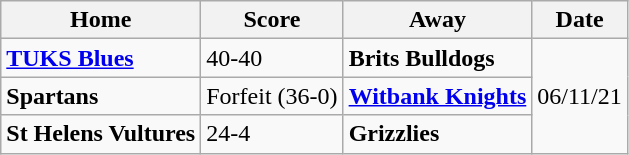<table class="wikitable">
<tr>
<th>Home</th>
<th>Score</th>
<th>Away</th>
<th>Date</th>
</tr>
<tr>
<td> <strong><a href='#'>TUKS Blues</a></strong></td>
<td>40-40</td>
<td> <strong>Brits Bulldogs</strong></td>
<td rowspan="3">06/11/21</td>
</tr>
<tr>
<td> <strong>Spartans</strong></td>
<td>Forfeit (36-0)</td>
<td> <strong><a href='#'>Witbank Knights</a></strong></td>
</tr>
<tr>
<td> <strong>St Helens Vultures</strong></td>
<td>24-4</td>
<td> <strong>Grizzlies</strong></td>
</tr>
</table>
